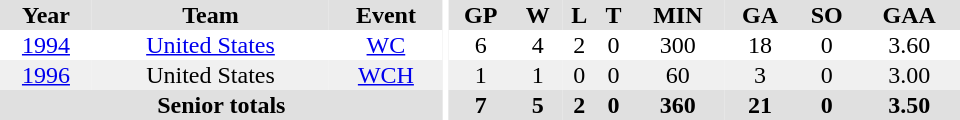<table border="0" cellpadding="1" cellspacing="0" ID="Table3" style="text-align:center; width:40em">
<tr ALIGN="center" bgcolor="#e0e0e0">
<th>Year</th>
<th>Team</th>
<th>Event</th>
<th rowspan="99" bgcolor="#ffffff"></th>
<th>GP</th>
<th>W</th>
<th>L</th>
<th>T</th>
<th>MIN</th>
<th>GA</th>
<th>SO</th>
<th>GAA</th>
</tr>
<tr>
<td><a href='#'>1994</a></td>
<td><a href='#'>United States</a></td>
<td><a href='#'>WC</a></td>
<td>6</td>
<td>4</td>
<td>2</td>
<td>0</td>
<td>300</td>
<td>18</td>
<td>0</td>
<td>3.60</td>
</tr>
<tr bgcolor="#f0f0f0">
<td><a href='#'>1996</a></td>
<td>United States</td>
<td><a href='#'>WCH</a></td>
<td>1</td>
<td>1</td>
<td>0</td>
<td>0</td>
<td>60</td>
<td>3</td>
<td>0</td>
<td>3.00</td>
</tr>
<tr bgcolor="#e0e0e0">
<th colspan="3">Senior totals</th>
<th>7</th>
<th>5</th>
<th>2</th>
<th>0</th>
<th>360</th>
<th>21</th>
<th>0</th>
<th>3.50</th>
</tr>
</table>
